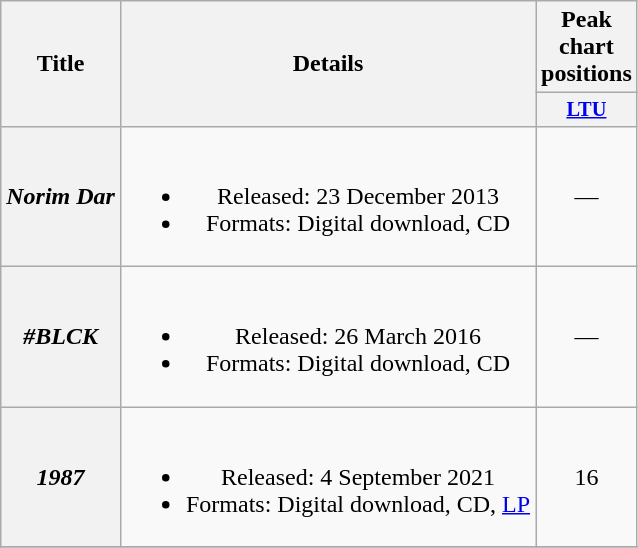<table class="wikitable plainrowheaders" style="text-align:center;">
<tr>
<th scope="col" rowspan="2">Title</th>
<th scope="col" rowspan="2">Details</th>
<th scope="col" colspan="1">Peak chart positions</th>
</tr>
<tr>
<th scope="col" style="width:3em;font-size:85%;"><a href='#'>LTU</a></th>
</tr>
<tr>
<th scope="row"><em>Norim Dar</em></th>
<td><br><ul><li>Released: 23 December 2013</li><li>Formats: Digital download, CD</li></ul></td>
<td>—</td>
</tr>
<tr>
<th scope="row"><em>#BLCK</em></th>
<td><br><ul><li>Released: 26 March 2016</li><li>Formats: Digital download, CD</li></ul></td>
<td>—</td>
</tr>
<tr>
<th scope="row"><em>1987</em></th>
<td><br><ul><li>Released: 4 September 2021</li><li>Formats: Digital download, CD, <a href='#'>LP</a></li></ul></td>
<td>16</td>
</tr>
<tr>
</tr>
</table>
